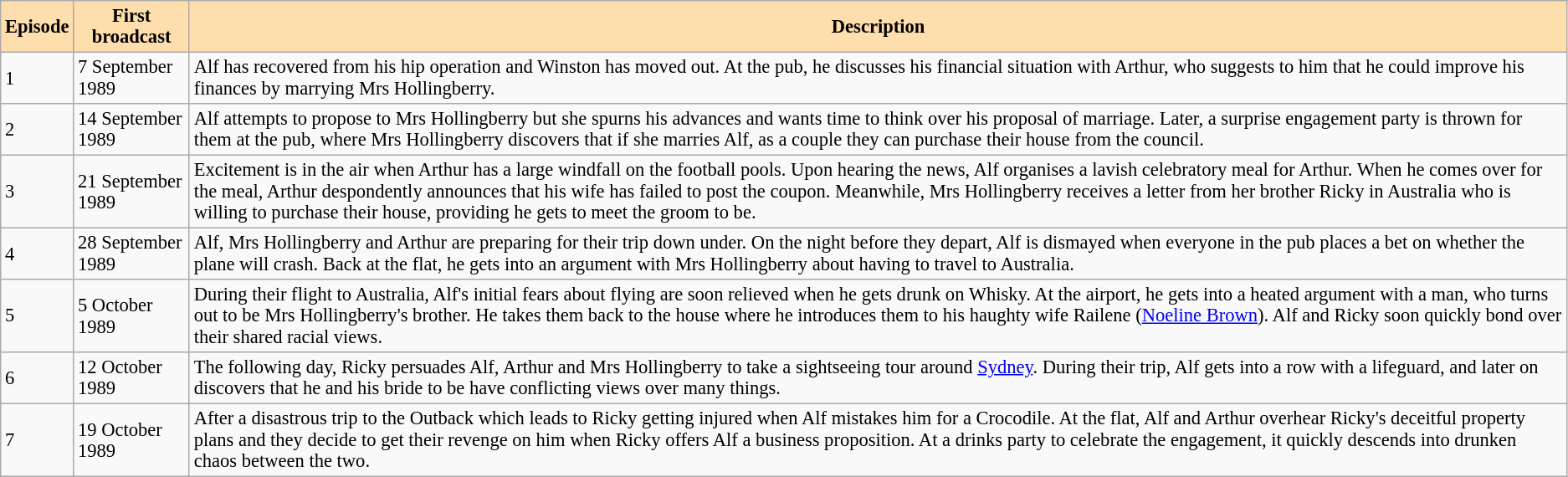<table class="wikitable" border="1" style="font-size: 94%">
<tr>
<th style="background:#ffdead">Episode</th>
<th style="background:#ffdead">First broadcast</th>
<th style="background:#ffdead">Description</th>
</tr>
<tr>
<td>1</td>
<td>7 September 1989</td>
<td>Alf has recovered from his hip operation and Winston has moved out. At the pub, he discusses his financial situation with Arthur, who suggests to him that he could improve his finances by marrying Mrs Hollingberry.</td>
</tr>
<tr>
<td>2</td>
<td>14 September 1989</td>
<td>Alf attempts to propose to Mrs Hollingberry but she spurns his advances and wants time to think over his proposal of marriage. Later, a surprise engagement party is thrown for them at the pub, where Mrs Hollingberry discovers that if she marries Alf, as a couple they can purchase their house from the council.</td>
</tr>
<tr>
<td>3</td>
<td>21 September 1989</td>
<td>Excitement is in the air when Arthur has a large windfall on the football pools. Upon hearing the news, Alf organises a lavish celebratory meal for Arthur. When he comes over for the meal, Arthur despondently announces that his wife has failed to post the coupon. Meanwhile, Mrs Hollingberry receives a letter from her brother Ricky in Australia who is willing to purchase their house, providing he gets to meet the groom to be.</td>
</tr>
<tr>
<td>4</td>
<td>28 September 1989</td>
<td>Alf, Mrs Hollingberry and Arthur are preparing for their trip down under. On the night before they depart, Alf is dismayed when everyone in the pub places a bet on whether the plane will crash. Back at the flat, he gets into an argument with Mrs Hollingberry about having to travel to Australia.</td>
</tr>
<tr>
<td>5</td>
<td>5 October 1989</td>
<td>During their flight to Australia, Alf's initial fears about flying are soon relieved when he gets drunk on Whisky. At the airport, he gets into a heated argument with a man, who turns out to be Mrs Hollingberry's brother. He takes them back to the house where he introduces them to his haughty wife Railene (<a href='#'>Noeline Brown</a>). Alf and Ricky soon quickly bond over their shared racial views.</td>
</tr>
<tr>
<td>6</td>
<td>12 October 1989</td>
<td>The following day, Ricky persuades Alf, Arthur and Mrs Hollingberry to take a sightseeing tour around <a href='#'>Sydney</a>. During their trip, Alf gets into a row with a lifeguard, and later on discovers that he and his bride to be have conflicting views over many things.</td>
</tr>
<tr>
<td>7</td>
<td>19 October 1989</td>
<td>After a disastrous trip to the Outback which leads to Ricky getting injured when Alf mistakes him for a Crocodile. At the flat, Alf and Arthur overhear Ricky's deceitful property plans and they decide to get their revenge on him when Ricky offers Alf a business proposition. At a drinks party to celebrate the engagement, it quickly descends into drunken chaos between the two.</td>
</tr>
</table>
